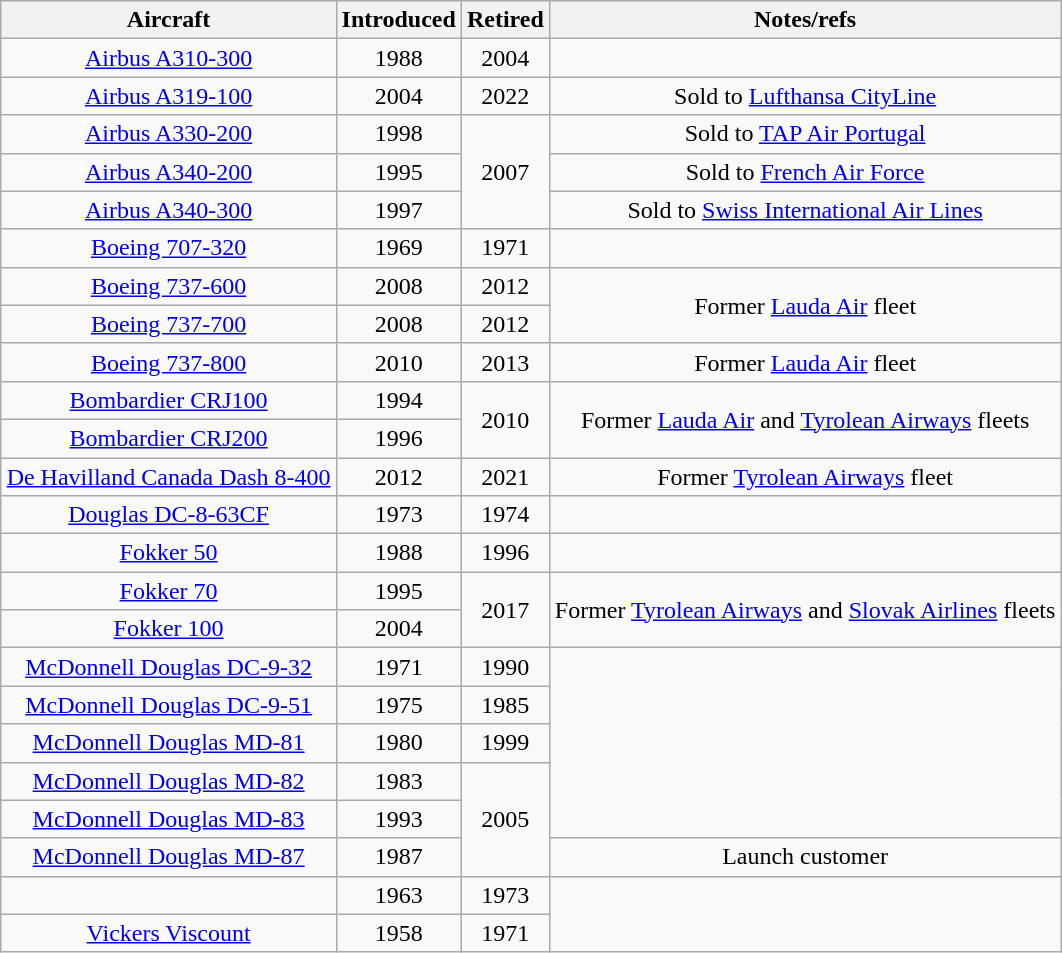<table class="wikitable sortable" style="border-collapse:collapse;text-align:center;margin:auto;">
<tr>
<th>Aircraft</th>
<th>Introduced</th>
<th>Retired</th>
<th class=unsortable>Notes/refs</th>
</tr>
<tr>
<td><a href='#'>Airbus A310-300</a></td>
<td>1988</td>
<td>2004</td>
<td></td>
</tr>
<tr>
<td><a href='#'>Airbus A319-100</a></td>
<td>2004</td>
<td>2022</td>
<td>Sold to <a href='#'>Lufthansa CityLine</a></td>
</tr>
<tr>
<td><a href='#'>Airbus A330-200</a></td>
<td>1998</td>
<td rowspan="3">2007</td>
<td>Sold to <a href='#'>TAP Air Portugal</a></td>
</tr>
<tr>
<td><a href='#'>Airbus A340-200</a></td>
<td>1995</td>
<td>Sold to <a href='#'>French Air Force</a></td>
</tr>
<tr>
<td><a href='#'>Airbus A340-300</a></td>
<td>1997</td>
<td>Sold to <a href='#'>Swiss International Air Lines</a></td>
</tr>
<tr>
<td><a href='#'>Boeing 707-320</a></td>
<td>1969</td>
<td>1971</td>
<td></td>
</tr>
<tr>
<td><a href='#'>Boeing 737-600</a></td>
<td>2008</td>
<td>2012</td>
<td rowspan="2">Former <a href='#'>Lauda Air</a> fleet</td>
</tr>
<tr>
<td><a href='#'>Boeing 737-700</a></td>
<td>2008</td>
<td>2012</td>
</tr>
<tr>
<td><a href='#'>Boeing 737-800</a></td>
<td>2010</td>
<td>2013</td>
<td>Former <a href='#'>Lauda Air</a> fleet</td>
</tr>
<tr>
<td><a href='#'>Bombardier CRJ100</a></td>
<td>1994</td>
<td rowspan="2">2010</td>
<td rowspan="2">Former <a href='#'>Lauda Air</a> and <a href='#'>Tyrolean Airways</a> fleets</td>
</tr>
<tr>
<td><a href='#'>Bombardier CRJ200</a></td>
<td>1996</td>
</tr>
<tr>
<td><a href='#'>De Havilland Canada Dash 8-400</a></td>
<td>2012</td>
<td>2021</td>
<td>Former <a href='#'>Tyrolean Airways</a> fleet</td>
</tr>
<tr>
<td><a href='#'>Douglas DC-8-63CF</a></td>
<td>1973</td>
<td>1974</td>
<td></td>
</tr>
<tr>
<td><a href='#'>Fokker 50</a></td>
<td>1988</td>
<td>1996</td>
<td></td>
</tr>
<tr>
<td><a href='#'>Fokker 70</a></td>
<td>1995</td>
<td rowspan="2">2017</td>
<td rowspan="2">Former <a href='#'>Tyrolean Airways</a> and <a href='#'>Slovak Airlines</a> fleets</td>
</tr>
<tr>
<td><a href='#'>Fokker 100</a></td>
<td>2004</td>
</tr>
<tr>
<td><a href='#'>McDonnell Douglas DC-9-32</a></td>
<td>1971</td>
<td>1990</td>
<td rowspan="5"></td>
</tr>
<tr>
<td><a href='#'>McDonnell Douglas DC-9-51</a></td>
<td>1975</td>
<td>1985</td>
</tr>
<tr>
<td><a href='#'>McDonnell Douglas MD-81</a></td>
<td>1980</td>
<td>1999</td>
</tr>
<tr>
<td><a href='#'>McDonnell Douglas MD-82</a></td>
<td>1983</td>
<td rowspan="3">2005</td>
</tr>
<tr>
<td><a href='#'>McDonnell Douglas MD-83</a></td>
<td>1993</td>
</tr>
<tr>
<td><a href='#'>McDonnell Douglas MD-87</a></td>
<td>1987</td>
<td>Launch customer</td>
</tr>
<tr>
<td></td>
<td>1963</td>
<td>1973</td>
<td rowspan="3"></td>
</tr>
<tr>
<td><a href='#'>Vickers Viscount</a></td>
<td>1958</td>
<td>1971</td>
</tr>
</table>
